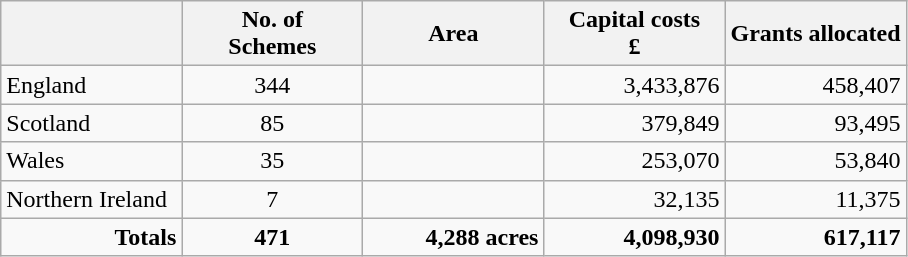<table class="wikitable">
<tr>
<th width="20%"></th>
<th width="20%">No. of<br>Schemes</th>
<th width="20%">Area</th>
<th width="20%">Capital costs<br>£</th>
<th width="20%">Grants allocated</th>
</tr>
<tr>
<td align="left">England</td>
<td align="center">344</td>
<td align="right"></td>
<td align="right">3,433,876</td>
<td align="right">458,407</td>
</tr>
<tr>
<td align="left">Scotland</td>
<td align="center">85</td>
<td align="right"></td>
<td align="right">379,849</td>
<td align="right">93,495</td>
</tr>
<tr>
<td align="left">Wales</td>
<td align="center">35</td>
<td align="right"></td>
<td align="right">253,070</td>
<td align="right">53,840</td>
</tr>
<tr>
<td align="left">Northern Ireland</td>
<td align="center">7</td>
<td align="right"></td>
<td align="right">32,135</td>
<td align="right">11,375</td>
</tr>
<tr>
<td align="right"><strong>Totals</strong></td>
<td align="center"><strong>471</strong></td>
<td align="right"><strong>4,288 acres</strong></td>
<td align="right"><strong>4,098,930</strong></td>
<td align="right"><strong>617,117</strong></td>
</tr>
</table>
